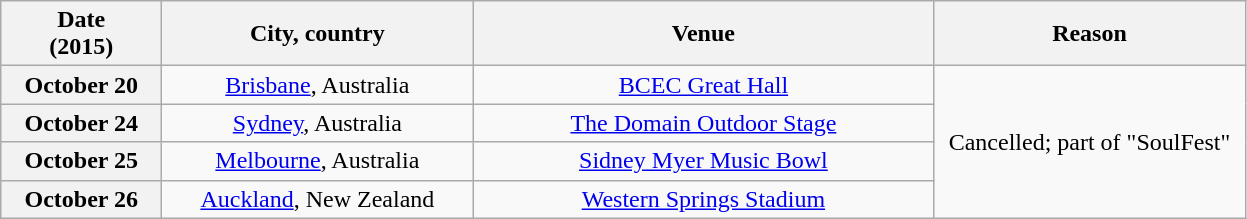<table class="wikitable plainrowheaders" style="text-align:center;">
<tr>
<th scope="col" style="width: 100px;">Date<br>(2015)</th>
<th scope="col" style="width: 200px;">City, country</th>
<th scope="col" style="width: 300px;">Venue</th>
<th scope="col" style="width: 200px;">Reason</th>
</tr>
<tr>
<th scope="row">October 20</th>
<td><a href='#'>Brisbane</a>, Australia</td>
<td><a href='#'>BCEC Great Hall</a></td>
<td rowspan="4">Cancelled; part of "SoulFest"</td>
</tr>
<tr>
<th scope="row">October 24</th>
<td><a href='#'>Sydney</a>, Australia</td>
<td><a href='#'>The Domain Outdoor Stage</a></td>
</tr>
<tr>
<th scope="row">October 25</th>
<td><a href='#'>Melbourne</a>, Australia</td>
<td><a href='#'>Sidney Myer Music Bowl</a></td>
</tr>
<tr>
<th scope="row">October 26</th>
<td><a href='#'>Auckland</a>, New Zealand</td>
<td><a href='#'>Western Springs Stadium</a></td>
</tr>
</table>
